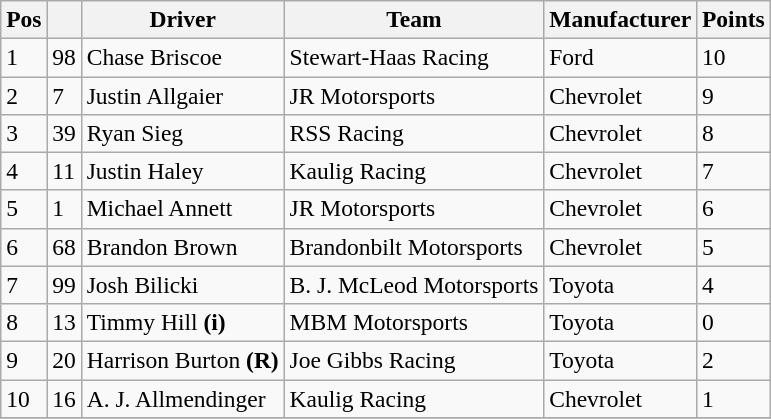<table class="wikitable" style="font-size:98%">
<tr>
<th>Pos</th>
<th></th>
<th>Driver</th>
<th>Team</th>
<th>Manufacturer</th>
<th>Points</th>
</tr>
<tr>
<td>1</td>
<td>98</td>
<td>Chase Briscoe</td>
<td>Stewart-Haas Racing</td>
<td>Ford</td>
<td>10</td>
</tr>
<tr>
<td>2</td>
<td>7</td>
<td>Justin Allgaier</td>
<td>JR Motorsports</td>
<td>Chevrolet</td>
<td>9</td>
</tr>
<tr>
<td>3</td>
<td>39</td>
<td>Ryan Sieg</td>
<td>RSS Racing</td>
<td>Chevrolet</td>
<td>8</td>
</tr>
<tr>
<td>4</td>
<td>11</td>
<td>Justin Haley</td>
<td>Kaulig Racing</td>
<td>Chevrolet</td>
<td>7</td>
</tr>
<tr>
<td>5</td>
<td>1</td>
<td>Michael Annett</td>
<td>JR Motorsports</td>
<td>Chevrolet</td>
<td>6</td>
</tr>
<tr>
<td>6</td>
<td>68</td>
<td>Brandon Brown</td>
<td>Brandonbilt Motorsports</td>
<td>Chevrolet</td>
<td>5</td>
</tr>
<tr>
<td>7</td>
<td>99</td>
<td>Josh Bilicki</td>
<td>B. J. McLeod Motorsports</td>
<td>Toyota</td>
<td>4</td>
</tr>
<tr>
<td>8</td>
<td>13</td>
<td>Timmy Hill <strong>(i)</strong></td>
<td>MBM Motorsports</td>
<td>Toyota</td>
<td>0</td>
</tr>
<tr>
<td>9</td>
<td>20</td>
<td>Harrison Burton <strong>(R)</strong></td>
<td>Joe Gibbs Racing</td>
<td>Toyota</td>
<td>2</td>
</tr>
<tr>
<td>10</td>
<td>16</td>
<td>A. J. Allmendinger</td>
<td>Kaulig Racing</td>
<td>Chevrolet</td>
<td>1</td>
</tr>
<tr>
</tr>
</table>
